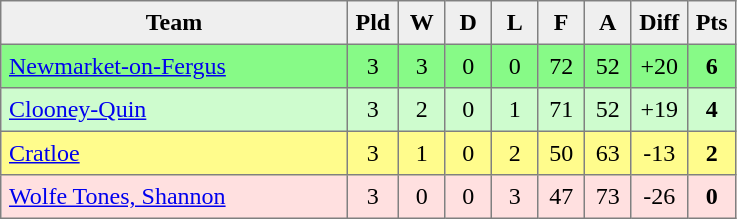<table style=border-collapse:collapse border=1 cellspacing=0 cellpadding=5>
<tr align=center bgcolor=#efefef>
<th width=220>Team</th>
<th width=20>Pld</th>
<th width=20>W</th>
<th width=20>D</th>
<th width=20>L</th>
<th width=20>F</th>
<th width=20>A</th>
<th width=20>Diff</th>
<th width=20>Pts</th>
</tr>
<tr align=center style="background:#87FA87;">
<td style="text-align:left;"> <a href='#'>Newmarket-on-Fergus</a></td>
<td>3</td>
<td>3</td>
<td>0</td>
<td>0</td>
<td>72</td>
<td>52</td>
<td>+20</td>
<td><strong>6</strong></td>
</tr>
<tr align=center style="background:#CEFCCE;">
<td style="text-align:left;"> <a href='#'>Clooney-Quin</a></td>
<td>3</td>
<td>2</td>
<td>0</td>
<td>1</td>
<td>71</td>
<td>52</td>
<td>+19</td>
<td><strong>4</strong></td>
</tr>
<tr align=center style="background:#FFFC8C;">
<td style="text-align:left;"> <a href='#'>Cratloe</a></td>
<td>3</td>
<td>1</td>
<td>0</td>
<td>2</td>
<td>50</td>
<td>63</td>
<td>-13</td>
<td><strong>2</strong></td>
</tr>
<tr align=center style="background:#FFE0E0;">
<td style="text-align:left;"> <a href='#'>Wolfe Tones, Shannon</a></td>
<td>3</td>
<td>0</td>
<td>0</td>
<td>3</td>
<td>47</td>
<td>73</td>
<td>-26</td>
<td><strong>0</strong></td>
</tr>
</table>
